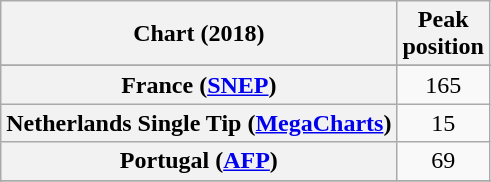<table class="wikitable sortable plainrowheaders" style="text-align:center">
<tr>
<th scope="col">Chart (2018)</th>
<th scope="col">Peak<br> position</th>
</tr>
<tr>
</tr>
<tr>
</tr>
<tr>
</tr>
<tr>
<th scope="row">France (<a href='#'>SNEP</a>)</th>
<td>165</td>
</tr>
<tr>
<th scope="row">Netherlands Single Tip (<a href='#'>MegaCharts</a>)</th>
<td>15</td>
</tr>
<tr>
<th scope="row">Portugal (<a href='#'>AFP</a>)</th>
<td>69</td>
</tr>
<tr>
</tr>
<tr>
</tr>
<tr>
</tr>
</table>
